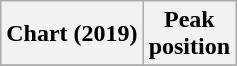<table class="wikitable plainrowheaders" style=text-align:center">
<tr>
<th>Chart (2019)</th>
<th>Peak<br>position</th>
</tr>
<tr>
</tr>
</table>
